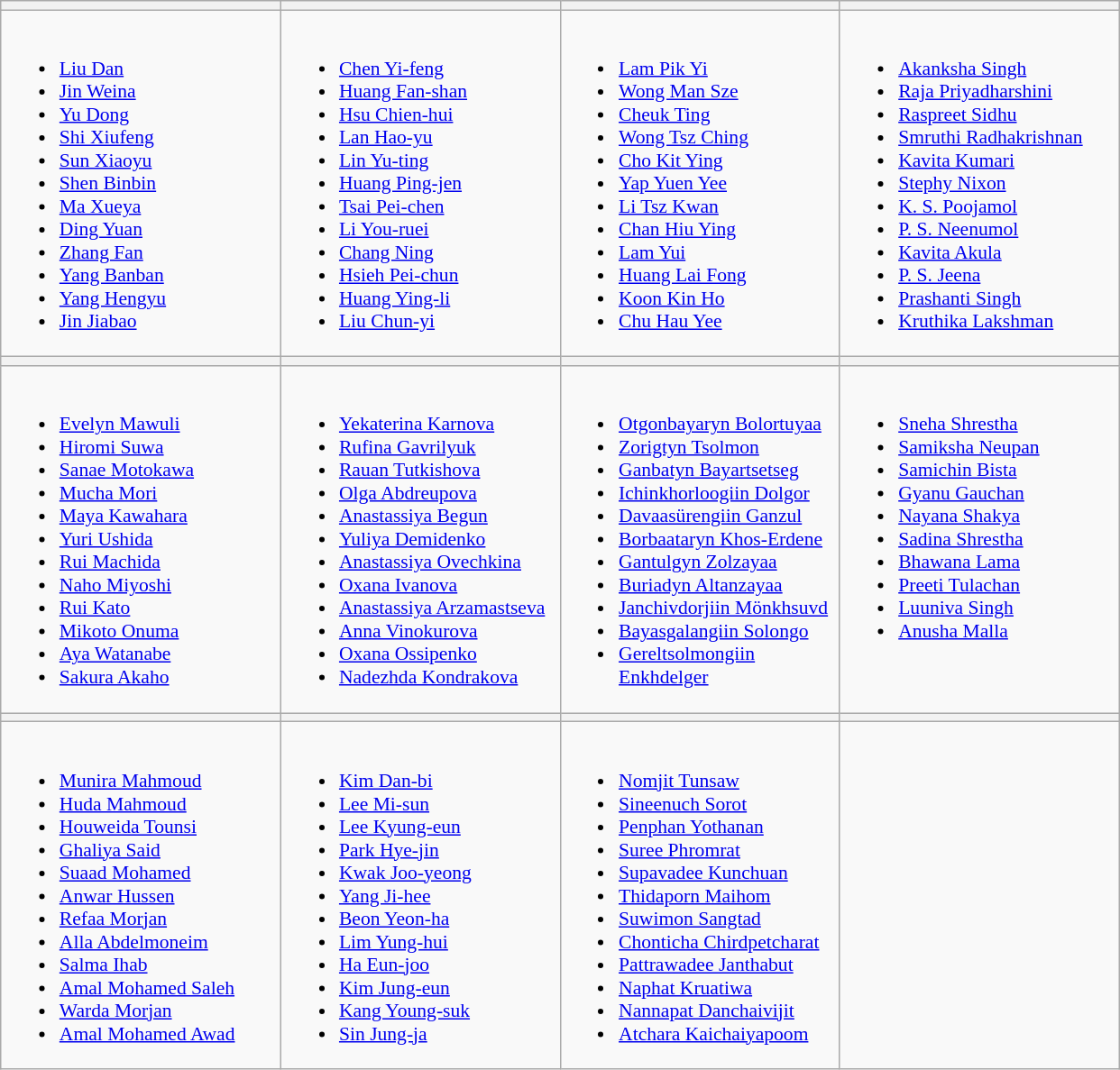<table class="wikitable" style="font-size:90%">
<tr>
<th width=200></th>
<th width=200></th>
<th width=200></th>
<th width=200></th>
</tr>
<tr>
<td valign=top><br><ul><li><a href='#'>Liu Dan</a></li><li><a href='#'>Jin Weina</a></li><li><a href='#'>Yu Dong</a></li><li><a href='#'>Shi Xiufeng</a></li><li><a href='#'>Sun Xiaoyu</a></li><li><a href='#'>Shen Binbin</a></li><li><a href='#'>Ma Xueya</a></li><li><a href='#'>Ding Yuan</a></li><li><a href='#'>Zhang Fan</a></li><li><a href='#'>Yang Banban</a></li><li><a href='#'>Yang Hengyu</a></li><li><a href='#'>Jin Jiabao</a></li></ul></td>
<td valign=top><br><ul><li><a href='#'>Chen Yi-feng</a></li><li><a href='#'>Huang Fan-shan</a></li><li><a href='#'>Hsu Chien-hui</a></li><li><a href='#'>Lan Hao-yu</a></li><li><a href='#'>Lin Yu-ting</a></li><li><a href='#'>Huang Ping-jen</a></li><li><a href='#'>Tsai Pei-chen</a></li><li><a href='#'>Li You-ruei</a></li><li><a href='#'>Chang Ning</a></li><li><a href='#'>Hsieh Pei-chun</a></li><li><a href='#'>Huang Ying-li</a></li><li><a href='#'>Liu Chun-yi</a></li></ul></td>
<td valign=top><br><ul><li><a href='#'>Lam Pik Yi</a></li><li><a href='#'>Wong Man Sze</a></li><li><a href='#'>Cheuk Ting</a></li><li><a href='#'>Wong Tsz Ching</a></li><li><a href='#'>Cho Kit Ying</a></li><li><a href='#'>Yap Yuen Yee</a></li><li><a href='#'>Li Tsz Kwan</a></li><li><a href='#'>Chan Hiu Ying</a></li><li><a href='#'>Lam Yui</a></li><li><a href='#'>Huang Lai Fong</a></li><li><a href='#'>Koon Kin Ho</a></li><li><a href='#'>Chu Hau Yee</a></li></ul></td>
<td valign=top><br><ul><li><a href='#'>Akanksha Singh</a></li><li><a href='#'>Raja Priyadharshini</a></li><li><a href='#'>Raspreet Sidhu</a></li><li><a href='#'>Smruthi Radhakrishnan</a></li><li><a href='#'>Kavita Kumari</a></li><li><a href='#'>Stephy Nixon</a></li><li><a href='#'>K. S. Poojamol</a></li><li><a href='#'>P. S. Neenumol</a></li><li><a href='#'>Kavita Akula</a></li><li><a href='#'>P. S. Jeena</a></li><li><a href='#'>Prashanti Singh</a></li><li><a href='#'>Kruthika Lakshman</a></li></ul></td>
</tr>
<tr>
<th></th>
<th></th>
<th></th>
<th></th>
</tr>
<tr>
<td valign=top><br><ul><li><a href='#'>Evelyn Mawuli</a></li><li><a href='#'>Hiromi Suwa</a></li><li><a href='#'>Sanae Motokawa</a></li><li><a href='#'>Mucha Mori</a></li><li><a href='#'>Maya Kawahara</a></li><li><a href='#'>Yuri Ushida</a></li><li><a href='#'>Rui Machida</a></li><li><a href='#'>Naho Miyoshi</a></li><li><a href='#'>Rui Kato</a></li><li><a href='#'>Mikoto Onuma</a></li><li><a href='#'>Aya Watanabe</a></li><li><a href='#'>Sakura Akaho</a></li></ul></td>
<td valign=top><br><ul><li><a href='#'>Yekaterina Karnova</a></li><li><a href='#'>Rufina Gavrilyuk</a></li><li><a href='#'>Rauan Tutkishova</a></li><li><a href='#'>Olga Abdreupova</a></li><li><a href='#'>Anastassiya Begun</a></li><li><a href='#'>Yuliya Demidenko</a></li><li><a href='#'>Anastassiya Ovechkina</a></li><li><a href='#'>Oxana Ivanova</a></li><li><a href='#'>Anastassiya Arzamastseva</a></li><li><a href='#'>Anna Vinokurova</a></li><li><a href='#'>Oxana Ossipenko</a></li><li><a href='#'>Nadezhda Kondrakova</a></li></ul></td>
<td valign=top><br><ul><li><a href='#'>Otgonbayaryn Bolortuyaa</a></li><li><a href='#'>Zorigtyn Tsolmon</a></li><li><a href='#'>Ganbatyn Bayartsetseg</a></li><li><a href='#'>Ichinkhorloogiin Dolgor</a></li><li><a href='#'>Davaasürengiin Ganzul</a></li><li><a href='#'>Borbaataryn Khos-Erdene</a></li><li><a href='#'>Gantulgyn Zolzayaa</a></li><li><a href='#'>Buriadyn Altanzayaa</a></li><li><a href='#'>Janchivdorjiin Mönkhsuvd</a></li><li><a href='#'>Bayasgalangiin Solongo</a></li><li><a href='#'>Gereltsolmongiin Enkhdelger</a></li></ul></td>
<td valign=top><br><ul><li><a href='#'>Sneha Shrestha</a></li><li><a href='#'>Samiksha Neupan</a></li><li><a href='#'>Samichin Bista</a></li><li><a href='#'>Gyanu Gauchan</a></li><li><a href='#'>Nayana Shakya</a></li><li><a href='#'>Sadina Shrestha</a></li><li><a href='#'>Bhawana Lama</a></li><li><a href='#'>Preeti Tulachan</a></li><li><a href='#'>Luuniva Singh</a></li><li><a href='#'>Anusha Malla</a></li></ul></td>
</tr>
<tr>
<th></th>
<th></th>
<th></th>
<th></th>
</tr>
<tr>
<td valign=top><br><ul><li><a href='#'>Munira Mahmoud</a></li><li><a href='#'>Huda Mahmoud</a></li><li><a href='#'>Houweida Tounsi</a></li><li><a href='#'>Ghaliya Said</a></li><li><a href='#'>Suaad Mohamed</a></li><li><a href='#'>Anwar Hussen</a></li><li><a href='#'>Refaa Morjan</a></li><li><a href='#'>Alla Abdelmoneim</a></li><li><a href='#'>Salma Ihab</a></li><li><a href='#'>Amal Mohamed Saleh</a></li><li><a href='#'>Warda Morjan</a></li><li><a href='#'>Amal Mohamed Awad</a></li></ul></td>
<td valign=top><br><ul><li><a href='#'>Kim Dan-bi</a></li><li><a href='#'>Lee Mi-sun</a></li><li><a href='#'>Lee Kyung-eun</a></li><li><a href='#'>Park Hye-jin</a></li><li><a href='#'>Kwak Joo-yeong</a></li><li><a href='#'>Yang Ji-hee</a></li><li><a href='#'>Beon Yeon-ha</a></li><li><a href='#'>Lim Yung-hui</a></li><li><a href='#'>Ha Eun-joo</a></li><li><a href='#'>Kim Jung-eun</a></li><li><a href='#'>Kang Young-suk</a></li><li><a href='#'>Sin Jung-ja</a></li></ul></td>
<td valign=top><br><ul><li><a href='#'>Nomjit Tunsaw</a></li><li><a href='#'>Sineenuch Sorot</a></li><li><a href='#'>Penphan Yothanan</a></li><li><a href='#'>Suree Phromrat</a></li><li><a href='#'>Supavadee Kunchuan</a></li><li><a href='#'>Thidaporn Maihom</a></li><li><a href='#'>Suwimon Sangtad</a></li><li><a href='#'>Chonticha Chirdpetcharat</a></li><li><a href='#'>Pattrawadee Janthabut</a></li><li><a href='#'>Naphat Kruatiwa</a></li><li><a href='#'>Nannapat Danchaivijit</a></li><li><a href='#'>Atchara Kaichaiyapoom</a></li></ul></td>
<td valign=top></td>
</tr>
</table>
